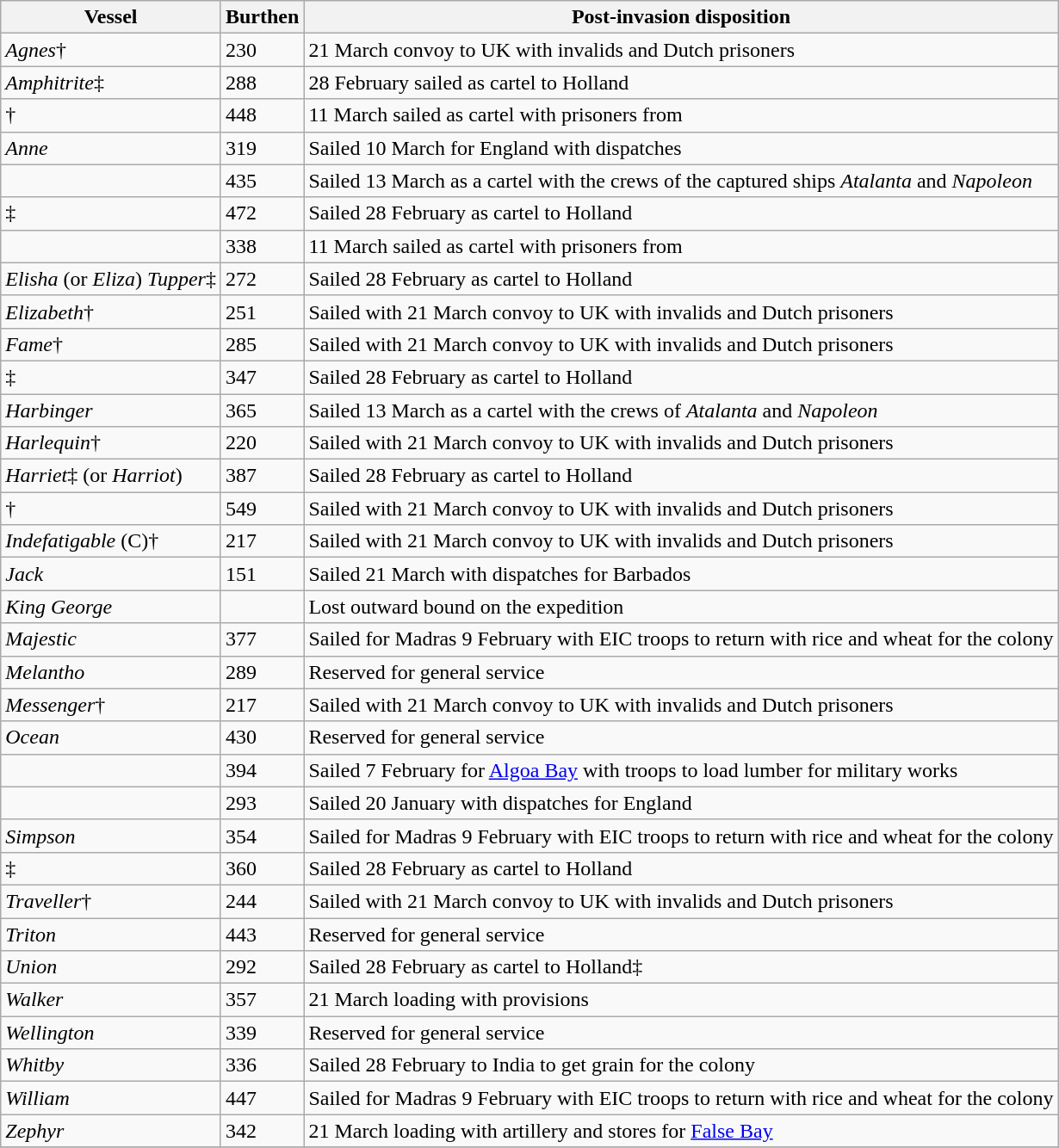<table class="sortable wikitable">
<tr>
<th>Vessel</th>
<th>Burthen</th>
<th>Post-invasion disposition</th>
</tr>
<tr>
<td><em>Agnes</em>†</td>
<td>230</td>
<td>21 March convoy to UK with invalids and Dutch prisoners</td>
</tr>
<tr>
<td><em>Amphitrite</em>‡</td>
<td>288</td>
<td>28 February sailed as cartel to Holland</td>
</tr>
<tr>
<td>†</td>
<td>448</td>
<td>11 March sailed as cartel with prisoners from </td>
</tr>
<tr>
<td><em>Anne</em></td>
<td>319</td>
<td>Sailed 10 March for England with dispatches</td>
</tr>
<tr>
<td></td>
<td>435</td>
<td>Sailed 13 March as a cartel with the crews of the captured ships <em>Atalanta</em> and <em>Napoleon</em></td>
</tr>
<tr>
<td>‡</td>
<td>472</td>
<td>Sailed 28 February as cartel to Holland</td>
</tr>
<tr>
<td></td>
<td>338</td>
<td>11 March sailed as cartel with prisoners from </td>
</tr>
<tr>
<td><em>Elisha</em> (or <em>Eliza</em>) <em>Tupper</em>‡</td>
<td>272</td>
<td>Sailed 28 February as cartel to Holland</td>
</tr>
<tr>
<td><em>Elizabeth</em>†</td>
<td>251</td>
<td>Sailed with 21 March convoy to UK with invalids and Dutch prisoners</td>
</tr>
<tr>
<td><em>Fame</em>†</td>
<td>285</td>
<td>Sailed with 21 March convoy to UK with invalids and Dutch prisoners</td>
</tr>
<tr>
<td>‡</td>
<td>347</td>
<td>Sailed 28 February as cartel to Holland</td>
</tr>
<tr>
<td><em>Harbinger</em></td>
<td>365</td>
<td>Sailed 13 March as a cartel with the crews of <em>Atalanta</em> and <em>Napoleon</em></td>
</tr>
<tr>
<td><em>Harlequin</em>†</td>
<td>220</td>
<td>Sailed with 21 March convoy to UK with invalids and Dutch prisoners</td>
</tr>
<tr>
<td><em>Harriet</em>‡ (or <em>Harriot</em>)</td>
<td>387</td>
<td>Sailed 28 February as cartel to Holland</td>
</tr>
<tr>
<td>†</td>
<td>549</td>
<td>Sailed with 21 March convoy to UK with invalids and Dutch prisoners</td>
</tr>
<tr>
<td><em>Indefatigable</em> (C)†</td>
<td>217</td>
<td>Sailed with 21 March convoy to UK with invalids and Dutch prisoners</td>
</tr>
<tr>
<td><em>Jack</em></td>
<td>151</td>
<td>Sailed 21 March with dispatches for Barbados</td>
</tr>
<tr>
<td><em>King George</em></td>
<td></td>
<td>Lost outward bound on the expedition</td>
</tr>
<tr>
<td><em>Majestic</em></td>
<td>377</td>
<td>Sailed for Madras 9 February with EIC troops to return with rice and wheat for the colony</td>
</tr>
<tr>
<td><em>Melantho</em></td>
<td>289</td>
<td>Reserved for general service</td>
</tr>
<tr>
<td><em>Messenger</em>†</td>
<td>217</td>
<td>Sailed with 21 March convoy to UK with invalids and Dutch prisoners</td>
</tr>
<tr>
<td><em>Ocean</em></td>
<td>430</td>
<td>Reserved for general service</td>
</tr>
<tr>
<td></td>
<td>394</td>
<td>Sailed 7 February for <a href='#'>Algoa Bay</a> with troops to load lumber for military works</td>
</tr>
<tr>
<td></td>
<td>293</td>
<td>Sailed 20 January with dispatches for England</td>
</tr>
<tr>
<td><em>Simpson</em></td>
<td>354</td>
<td>Sailed for Madras 9 February with EIC troops to return with rice and wheat for the colony</td>
</tr>
<tr>
<td>‡</td>
<td>360</td>
<td>Sailed 28 February as cartel to Holland</td>
</tr>
<tr>
<td><em>Traveller</em>†</td>
<td>244</td>
<td>Sailed with 21 March convoy to UK with invalids and Dutch prisoners</td>
</tr>
<tr>
<td><em>Triton</em></td>
<td>443</td>
<td>Reserved for general service</td>
</tr>
<tr>
<td><em>Union</em></td>
<td>292</td>
<td>Sailed 28 February as cartel to Holland‡</td>
</tr>
<tr>
<td><em>Walker</em></td>
<td>357</td>
<td>21 March loading with provisions</td>
</tr>
<tr>
<td><em>Wellington</em></td>
<td>339</td>
<td>Reserved for general service</td>
</tr>
<tr>
<td><em>Whitby</em></td>
<td>336</td>
<td>Sailed 28 February to India to get grain for the colony</td>
</tr>
<tr>
<td><em>William</em></td>
<td>447</td>
<td>Sailed for Madras 9 February with EIC troops to return with rice and wheat for the colony</td>
</tr>
<tr>
<td><em>Zephyr</em></td>
<td>342</td>
<td>21 March loading with artillery and stores for <a href='#'>False Bay</a></td>
</tr>
<tr>
</tr>
</table>
